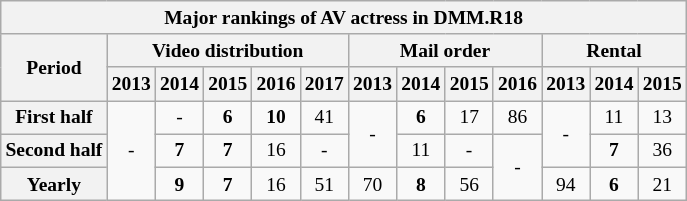<table class="wikitable collapsible collapsed" style="text-align:center;font-size:small">
<tr>
<th colspan="13">Major rankings of AV actress in DMM.R18</th>
</tr>
<tr>
<th rowspan="2">Period</th>
<th colspan="5">Video distribution</th>
<th colspan="4">Mail order</th>
<th colspan="3">Rental</th>
</tr>
<tr>
<th>2013</th>
<th>2014</th>
<th>2015</th>
<th>2016</th>
<th>2017</th>
<th>2013</th>
<th>2014</th>
<th>2015</th>
<th>2016</th>
<th>2013</th>
<th>2014</th>
<th>2015</th>
</tr>
<tr>
<th>First half</th>
<td rowspan="3">-</td>
<td>-</td>
<td><strong>6</strong></td>
<td><strong>10</strong></td>
<td>41</td>
<td rowspan="2">-</td>
<td><strong>6</strong></td>
<td>17</td>
<td>86</td>
<td rowspan="2">-</td>
<td>11</td>
<td>13</td>
</tr>
<tr>
<th>Second half</th>
<td><strong>7</strong></td>
<td><strong>7</strong></td>
<td>16</td>
<td>-</td>
<td>11</td>
<td>-</td>
<td rowspan="2">-</td>
<td><strong>7</strong></td>
<td>36</td>
</tr>
<tr>
<th>Yearly</th>
<td><strong>9</strong></td>
<td><strong>7</strong></td>
<td>16</td>
<td>51</td>
<td>70</td>
<td><strong>8</strong></td>
<td>56</td>
<td>94</td>
<td><strong>6</strong></td>
<td>21</td>
</tr>
</table>
